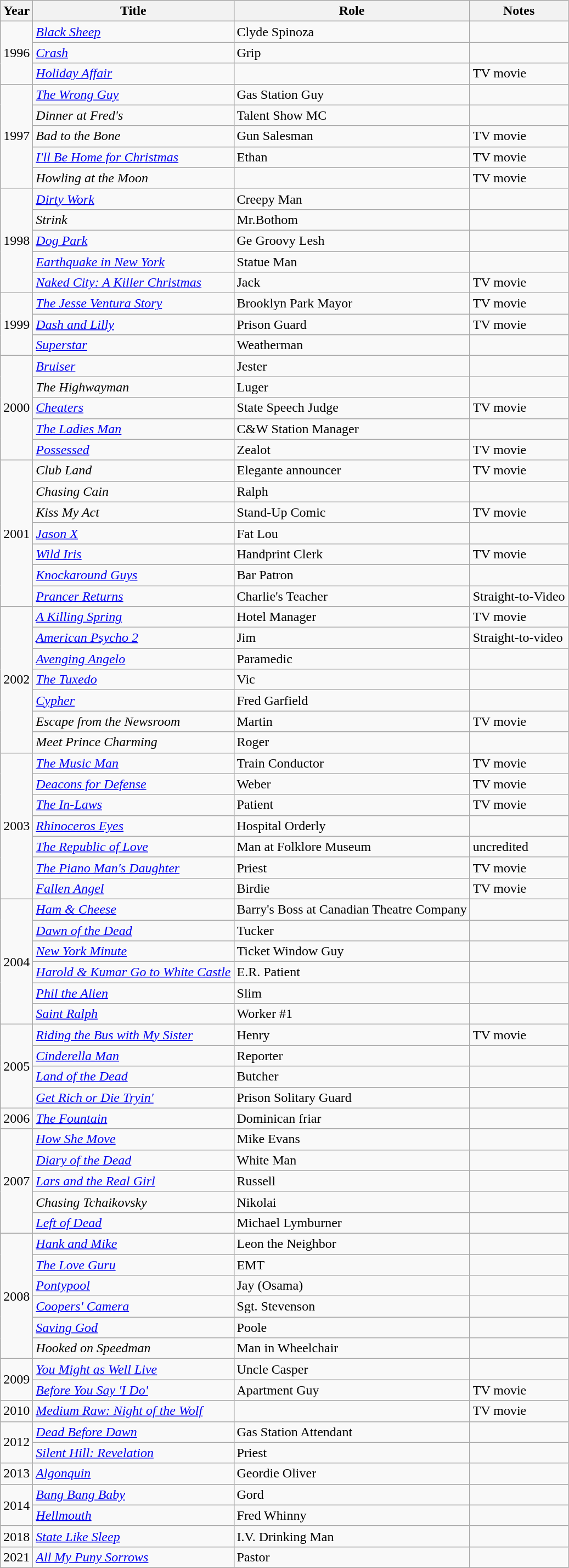<table class="wikitable sortable">
<tr>
<th>Year</th>
<th>Title</th>
<th>Role</th>
<th class="unsortable">Notes</th>
</tr>
<tr>
<td rowspan="3">1996</td>
<td><em><a href='#'>Black Sheep</a></em></td>
<td>Clyde Spinoza</td>
<td></td>
</tr>
<tr>
<td><em><a href='#'>Crash</a></em></td>
<td>Grip</td>
<td></td>
</tr>
<tr>
<td><em><a href='#'>Holiday Affair</a></em></td>
<td></td>
<td>TV movie</td>
</tr>
<tr>
<td rowspan="5">1997</td>
<td data-sort-value="Wrong Guy, The"><em><a href='#'>The Wrong Guy</a></em></td>
<td>Gas Station Guy</td>
<td></td>
</tr>
<tr>
<td><em>Dinner at Fred's</em></td>
<td>Talent Show MC</td>
<td></td>
</tr>
<tr>
<td><em>Bad to the Bone</em></td>
<td>Gun Salesman</td>
<td>TV movie</td>
</tr>
<tr>
<td><a href='#'><em>I'll Be Home for Christmas</em></a></td>
<td>Ethan</td>
<td>TV movie</td>
</tr>
<tr>
<td><em>Howling at the Moon</em></td>
<td></td>
<td>TV movie</td>
</tr>
<tr>
<td rowspan="5">1998</td>
<td><em><a href='#'>Dirty Work</a></em></td>
<td>Creepy Man</td>
<td></td>
</tr>
<tr>
<td><em>Strink</em></td>
<td>Mr.Bothom</td>
<td></td>
</tr>
<tr>
<td><em><a href='#'>Dog Park</a></em></td>
<td>Ge Groovy Lesh</td>
<td></td>
</tr>
<tr>
<td><em><a href='#'>Earthquake in New York</a></em></td>
<td>Statue Man</td>
<td></td>
</tr>
<tr>
<td><em><a href='#'>Naked City: A Killer Christmas</a></em></td>
<td>Jack</td>
<td>TV movie</td>
</tr>
<tr>
<td rowspan="3">1999</td>
<td data-sort-value="Jesse Ventura Story, The"><em><a href='#'>The Jesse Ventura Story</a></em></td>
<td>Brooklyn Park Mayor</td>
<td>TV movie</td>
</tr>
<tr>
<td><em><a href='#'>Dash and Lilly</a></em></td>
<td>Prison Guard</td>
<td>TV movie</td>
</tr>
<tr>
<td><em><a href='#'>Superstar</a></em></td>
<td>Weatherman</td>
<td></td>
</tr>
<tr>
<td rowspan="5">2000</td>
<td><em><a href='#'>Bruiser</a></em></td>
<td>Jester</td>
<td></td>
</tr>
<tr>
<td data-sort-value="Highwayman, The"><em>The Highwayman</em></td>
<td>Luger</td>
<td></td>
</tr>
<tr>
<td><em><a href='#'>Cheaters</a></em></td>
<td>State Speech Judge</td>
<td>TV movie</td>
</tr>
<tr>
<td data-sort-value="Ladies Man, The"><em><a href='#'>The Ladies Man</a></em></td>
<td>C&W Station Manager</td>
<td></td>
</tr>
<tr>
<td><em><a href='#'>Possessed</a></em></td>
<td>Zealot</td>
<td>TV movie</td>
</tr>
<tr>
<td rowspan="7">2001</td>
<td><em>Club Land</em></td>
<td>Elegante announcer</td>
<td>TV movie</td>
</tr>
<tr>
<td><em>Chasing Cain</em></td>
<td>Ralph</td>
<td></td>
</tr>
<tr>
<td><em>Kiss My Act</em></td>
<td>Stand-Up Comic</td>
<td>TV movie</td>
</tr>
<tr>
<td><em><a href='#'>Jason X</a></em></td>
<td>Fat Lou</td>
<td></td>
</tr>
<tr>
<td><em><a href='#'>Wild Iris</a></em></td>
<td>Handprint Clerk</td>
<td>TV movie</td>
</tr>
<tr>
<td><em><a href='#'>Knockaround Guys</a></em></td>
<td>Bar Patron</td>
<td></td>
</tr>
<tr>
<td><em><a href='#'>Prancer Returns</a></em></td>
<td>Charlie's Teacher</td>
<td>Straight-to-Video</td>
</tr>
<tr>
<td rowspan="7">2002</td>
<td data-sort-value="Killing Spring, A"><em><a href='#'>A Killing Spring</a></em></td>
<td>Hotel Manager</td>
<td>TV movie</td>
</tr>
<tr>
<td><em><a href='#'>American Psycho 2</a></em></td>
<td>Jim</td>
<td>Straight-to-video</td>
</tr>
<tr>
<td><em><a href='#'>Avenging Angelo</a></em></td>
<td>Paramedic</td>
<td></td>
</tr>
<tr>
<td data-sort-value="Tuxedo, The"><em><a href='#'>The Tuxedo</a></em></td>
<td>Vic</td>
<td></td>
</tr>
<tr>
<td><em><a href='#'>Cypher</a></em></td>
<td>Fred Garfield</td>
<td></td>
</tr>
<tr>
<td><em>Escape from the Newsroom</em></td>
<td>Martin</td>
<td>TV movie</td>
</tr>
<tr>
<td><em>Meet Prince Charming</em></td>
<td>Roger</td>
<td></td>
</tr>
<tr>
<td rowspan="7">2003</td>
<td data-sort-value="Music Man, The"><em><a href='#'>The Music Man</a></em></td>
<td>Train Conductor</td>
<td>TV movie</td>
</tr>
<tr>
<td><em><a href='#'>Deacons for Defense</a></em></td>
<td>Weber</td>
<td>TV movie</td>
</tr>
<tr>
<td data-sort-value="In-Laws, The"><em><a href='#'>The In-Laws</a></em></td>
<td>Patient</td>
<td>TV movie</td>
</tr>
<tr>
<td><em><a href='#'>Rhinoceros Eyes</a></em></td>
<td>Hospital Orderly</td>
<td></td>
</tr>
<tr>
<td data-sort-value="Republic of Love, The"><em><a href='#'>The Republic of Love</a></em></td>
<td>Man at Folklore Museum</td>
<td>uncredited</td>
</tr>
<tr>
<td data-sort-value="Piano Man's Daughter, The"><em><a href='#'>The Piano Man's Daughter</a></em></td>
<td>Priest</td>
<td>TV movie</td>
</tr>
<tr>
<td><em><a href='#'>Fallen Angel</a></em></td>
<td>Birdie</td>
<td>TV movie</td>
</tr>
<tr>
<td rowspan="6">2004</td>
<td><em><a href='#'>Ham & Cheese</a></em></td>
<td>Barry's Boss at Canadian Theatre Company</td>
<td></td>
</tr>
<tr>
<td><em><a href='#'>Dawn of the Dead</a></em></td>
<td>Tucker</td>
<td></td>
</tr>
<tr>
<td><em><a href='#'>New York Minute</a></em></td>
<td>Ticket Window Guy</td>
<td></td>
</tr>
<tr>
<td><em><a href='#'>Harold & Kumar Go to White Castle</a></em></td>
<td>E.R. Patient</td>
<td></td>
</tr>
<tr>
<td><em><a href='#'>Phil the Alien</a></em></td>
<td>Slim</td>
<td></td>
</tr>
<tr>
<td><em><a href='#'>Saint Ralph</a></em></td>
<td>Worker #1</td>
<td></td>
</tr>
<tr>
<td rowspan="4">2005</td>
<td><em><a href='#'>Riding the Bus with My Sister</a></em></td>
<td>Henry</td>
<td>TV movie</td>
</tr>
<tr>
<td><em><a href='#'>Cinderella Man</a></em></td>
<td>Reporter</td>
<td></td>
</tr>
<tr>
<td><em><a href='#'>Land of the Dead</a></em></td>
<td>Butcher</td>
<td></td>
</tr>
<tr>
<td><em><a href='#'>Get Rich or Die Tryin'</a></em></td>
<td>Prison Solitary Guard</td>
<td></td>
</tr>
<tr>
<td>2006</td>
<td data-sort-value="Fountain, The"><em><a href='#'>The Fountain</a></em></td>
<td>Dominican friar</td>
<td></td>
</tr>
<tr>
<td rowspan=5>2007</td>
<td><em><a href='#'>How She Move</a></em></td>
<td>Mike Evans</td>
<td></td>
</tr>
<tr>
<td><em><a href='#'>Diary of the Dead</a></em></td>
<td>White Man</td>
<td></td>
</tr>
<tr>
<td><em><a href='#'>Lars and the Real Girl</a></em></td>
<td>Russell</td>
<td></td>
</tr>
<tr>
<td><em>Chasing Tchaikovsky</em></td>
<td>Nikolai</td>
<td></td>
</tr>
<tr>
<td><em><a href='#'>Left of Dead</a></em></td>
<td>Michael Lymburner</td>
<td></td>
</tr>
<tr>
<td rowspan="6">2008</td>
<td><em><a href='#'>Hank and Mike</a></em></td>
<td>Leon the Neighbor</td>
<td></td>
</tr>
<tr>
<td data-sort-value="Love Guru, The"><em><a href='#'>The Love Guru</a></em></td>
<td>EMT</td>
<td></td>
</tr>
<tr>
<td><em><a href='#'>Pontypool</a></em></td>
<td>Jay (Osama)</td>
<td></td>
</tr>
<tr>
<td><em><a href='#'>Coopers' Camera</a></em></td>
<td>Sgt. Stevenson</td>
<td></td>
</tr>
<tr>
<td><em><a href='#'>Saving God</a></em></td>
<td>Poole</td>
<td></td>
</tr>
<tr>
<td><em>Hooked on Speedman</em></td>
<td>Man in Wheelchair</td>
<td></td>
</tr>
<tr>
<td rowspan=2>2009</td>
<td><em><a href='#'>You Might as Well Live</a></em></td>
<td>Uncle Casper</td>
<td></td>
</tr>
<tr>
<td><em><a href='#'>Before You Say 'I Do'</a></em></td>
<td>Apartment Guy</td>
<td>TV movie</td>
</tr>
<tr>
<td>2010</td>
<td><em><a href='#'>Medium Raw: Night of the Wolf</a></em></td>
<td></td>
<td>TV movie</td>
</tr>
<tr>
<td rowspan=2>2012</td>
<td><em><a href='#'>Dead Before Dawn</a></em></td>
<td>Gas Station Attendant</td>
<td></td>
</tr>
<tr>
<td><em><a href='#'>Silent Hill: Revelation</a></em></td>
<td>Priest</td>
<td></td>
</tr>
<tr>
<td>2013</td>
<td><em><a href='#'>Algonquin</a></em></td>
<td>Geordie Oliver</td>
<td></td>
</tr>
<tr>
<td rowspan=2>2014</td>
<td><em><a href='#'>Bang Bang Baby</a></em></td>
<td>Gord</td>
<td></td>
</tr>
<tr>
<td><em><a href='#'>Hellmouth</a></em></td>
<td>Fred Whinny</td>
<td></td>
</tr>
<tr>
<td>2018</td>
<td><em><a href='#'>State Like Sleep</a></em></td>
<td>I.V. Drinking Man</td>
<td></td>
</tr>
<tr>
<td>2021</td>
<td><em><a href='#'>All My Puny Sorrows</a></em></td>
<td>Pastor</td>
<td></td>
</tr>
</table>
